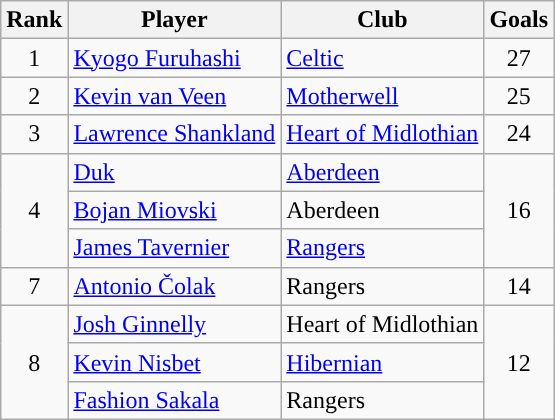<table class="wikitable" style="text-align:center">
<tr>
<th>Rank</th>
<th>Player</th>
<th>Club</th>
<th>Goals</th>
</tr>
<tr>
<td>1</td>
<td align="left"> <a href='#'>Kyogo Furuhashi</a></td>
<td align="left"><a href='#'>Celtic</a></td>
<td>27</td>
</tr>
<tr>
<td>2</td>
<td align="left"> <a href='#'>Kevin van Veen</a></td>
<td align="left"><a href='#'>Motherwell</a></td>
<td>25</td>
</tr>
<tr>
<td>3</td>
<td align="left"> <a href='#'>Lawrence Shankland</a></td>
<td align="left"><a href='#'>Heart of Midlothian</a></td>
<td>24</td>
</tr>
<tr>
<td rowspan="3">4</td>
<td align="left"> <a href='#'>Duk</a></td>
<td align="left"><a href='#'>Aberdeen</a></td>
<td rowspan="3">16</td>
</tr>
<tr>
<td align="left"> <a href='#'>Bojan Miovski</a></td>
<td align="left">Aberdeen</td>
</tr>
<tr>
<td align="left"> <a href='#'>James Tavernier</a></td>
<td align="left"><a href='#'>Rangers</a></td>
</tr>
<tr>
<td>7</td>
<td align="left"> <a href='#'>Antonio Čolak</a></td>
<td align="left">Rangers</td>
<td>14</td>
</tr>
<tr>
<td rowspan="3">8</td>
<td align="left"> <a href='#'>Josh Ginnelly</a></td>
<td align="left">Heart of Midlothian</td>
<td rowspan="3">12</td>
</tr>
<tr>
<td align="left"> <a href='#'>Kevin Nisbet</a></td>
<td align="left"><a href='#'>Hibernian</a></td>
</tr>
<tr>
<td align="left"> <a href='#'>Fashion Sakala</a></td>
<td align="left">Rangers</td>
</tr>
</table>
